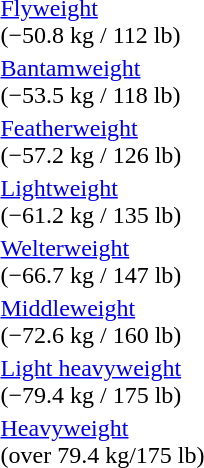<table>
<tr valign="top">
<td><a href='#'>Flyweight</a><br>(−50.8 kg / 112 lb)<br></td>
<td></td>
<td></td>
<td></td>
</tr>
<tr valign="top">
<td><a href='#'>Bantamweight</a><br>(−53.5 kg / 118 lb)<br></td>
<td></td>
<td></td>
<td></td>
</tr>
<tr valign="top">
<td><a href='#'>Featherweight</a><br>(−57.2 kg / 126 lb)<br></td>
<td></td>
<td></td>
<td></td>
</tr>
<tr valign="top">
<td><a href='#'>Lightweight</a><br>(−61.2 kg / 135 lb)<br></td>
<td></td>
<td></td>
<td></td>
</tr>
<tr valign="top">
<td><a href='#'>Welterweight</a><br>(−66.7 kg / 147 lb)<br></td>
<td></td>
<td></td>
<td></td>
</tr>
<tr valign="top">
<td><a href='#'>Middleweight</a><br>(−72.6 kg / 160 lb)<br></td>
<td></td>
<td></td>
<td></td>
</tr>
<tr valign="top">
<td><a href='#'>Light heavyweight</a><br>(−79.4 kg / 175 lb)<br></td>
<td></td>
<td></td>
<td></td>
</tr>
<tr valign="top">
<td><a href='#'>Heavyweight</a><br>(over 79.4 kg/175 lb)<br></td>
<td></td>
<td></td>
<td></td>
</tr>
</table>
